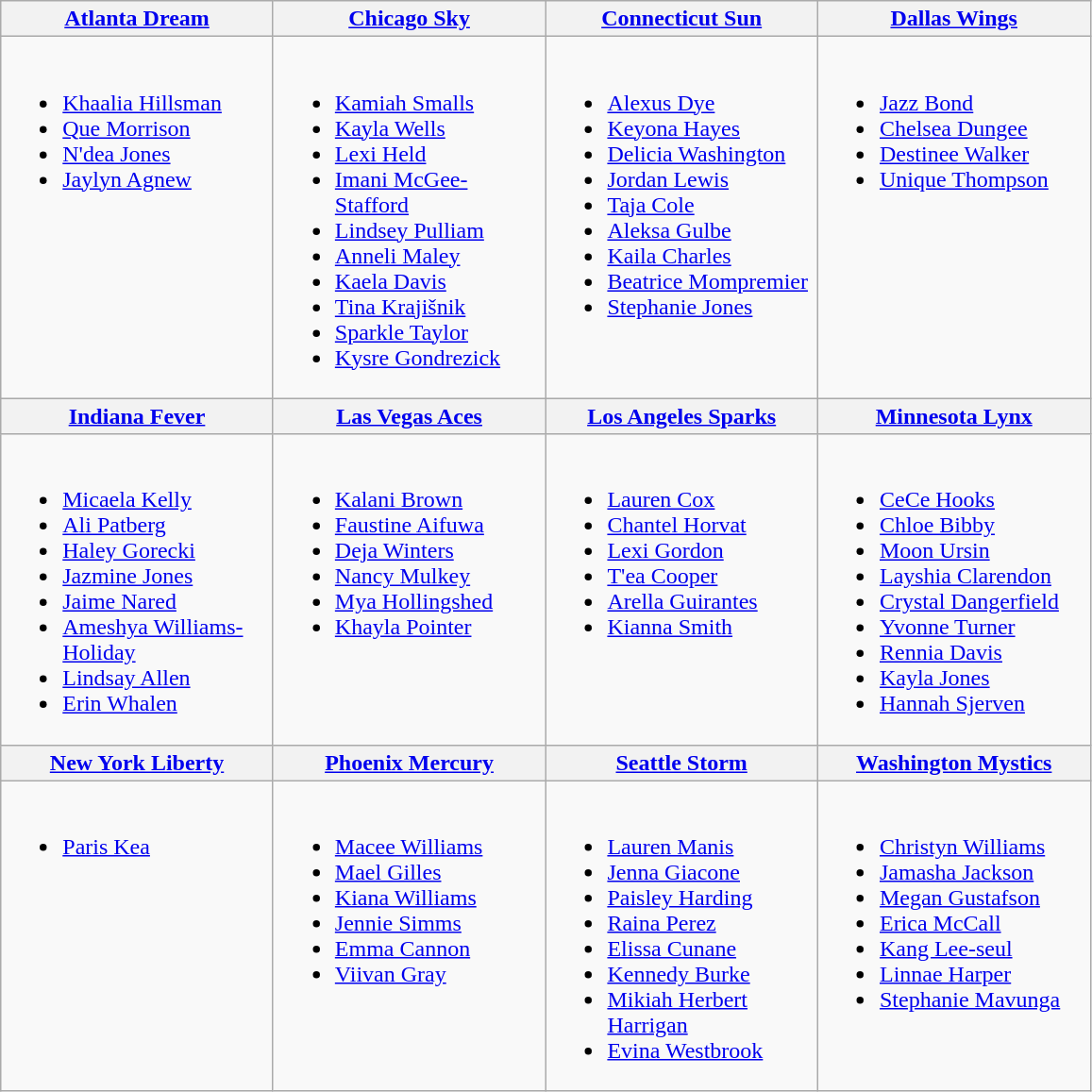<table class="wikitable">
<tr>
<th style="width:185px"><a href='#'>Atlanta Dream</a></th>
<th style="width:185px"><a href='#'>Chicago Sky</a></th>
<th style="width:185px"><a href='#'>Connecticut Sun</a></th>
<th style="width:185px"><a href='#'>Dallas Wings</a></th>
</tr>
<tr>
<td valign=top><br><ul><li><a href='#'>Khaalia Hillsman</a></li><li><a href='#'>Que Morrison</a></li><li><a href='#'>N'dea Jones</a></li><li><a href='#'>Jaylyn Agnew</a></li></ul></td>
<td valign=top><br><ul><li><a href='#'>Kamiah Smalls</a></li><li><a href='#'>Kayla Wells</a></li><li><a href='#'>Lexi Held</a></li><li><a href='#'>Imani McGee-Stafford</a></li><li><a href='#'>Lindsey Pulliam</a></li><li><a href='#'>Anneli Maley</a></li><li><a href='#'>Kaela Davis</a></li><li><a href='#'>Tina Krajišnik</a></li><li><a href='#'>Sparkle Taylor</a></li><li><a href='#'>Kysre Gondrezick</a></li></ul></td>
<td valign=top><br><ul><li><a href='#'>Alexus Dye</a></li><li><a href='#'>Keyona Hayes</a></li><li><a href='#'>Delicia Washington</a></li><li><a href='#'>Jordan Lewis</a></li><li><a href='#'>Taja Cole</a></li><li><a href='#'>Aleksa Gulbe</a></li><li><a href='#'>Kaila Charles</a></li><li><a href='#'>Beatrice Mompremier</a></li><li><a href='#'>Stephanie Jones</a></li></ul></td>
<td valign=top><br><ul><li><a href='#'>Jazz Bond</a></li><li><a href='#'>Chelsea Dungee</a></li><li><a href='#'>Destinee Walker</a></li><li><a href='#'>Unique Thompson</a></li></ul></td>
</tr>
<tr>
<th style="width:185px"><a href='#'>Indiana Fever</a></th>
<th style="width:185px"><a href='#'>Las Vegas Aces</a></th>
<th style="width:185px"><a href='#'>Los Angeles Sparks</a></th>
<th style="width:185px"><a href='#'>Minnesota Lynx</a></th>
</tr>
<tr>
<td valign=top><br><ul><li><a href='#'>Micaela Kelly</a></li><li><a href='#'>Ali Patberg</a></li><li><a href='#'>Haley Gorecki</a></li><li><a href='#'>Jazmine Jones</a></li><li><a href='#'>Jaime Nared</a></li><li><a href='#'>Ameshya Williams-Holiday</a></li><li><a href='#'>Lindsay Allen</a></li><li><a href='#'>Erin Whalen</a></li></ul></td>
<td valign=top><br><ul><li><a href='#'>Kalani Brown</a></li><li><a href='#'>Faustine Aifuwa</a></li><li><a href='#'>Deja Winters</a></li><li><a href='#'>Nancy Mulkey</a></li><li><a href='#'>Mya Hollingshed</a></li><li><a href='#'>Khayla Pointer</a></li></ul></td>
<td valign=top><br><ul><li><a href='#'>Lauren Cox</a></li><li><a href='#'>Chantel Horvat</a></li><li><a href='#'>Lexi Gordon</a></li><li><a href='#'>T'ea Cooper</a></li><li><a href='#'>Arella Guirantes</a></li><li><a href='#'>Kianna Smith</a></li></ul></td>
<td valign=top><br><ul><li><a href='#'>CeCe Hooks</a></li><li><a href='#'>Chloe Bibby</a></li><li><a href='#'>Moon Ursin</a></li><li><a href='#'>Layshia Clarendon</a></li><li><a href='#'>Crystal Dangerfield</a></li><li><a href='#'>Yvonne Turner</a></li><li><a href='#'>Rennia Davis</a></li><li><a href='#'>Kayla Jones</a></li><li><a href='#'>Hannah Sjerven</a></li></ul></td>
</tr>
<tr>
<th style="width:185px"><a href='#'>New York Liberty</a></th>
<th style="width:185px"><a href='#'>Phoenix Mercury</a></th>
<th style="width:185px"><a href='#'>Seattle Storm</a></th>
<th style="width:185px"><a href='#'>Washington Mystics</a></th>
</tr>
<tr>
<td valign=top><br><ul><li><a href='#'>Paris Kea</a></li></ul></td>
<td valign=top><br><ul><li><a href='#'>Macee Williams</a></li><li><a href='#'>Mael Gilles</a></li><li><a href='#'>Kiana Williams</a></li><li><a href='#'>Jennie Simms</a></li><li><a href='#'>Emma Cannon</a></li><li><a href='#'>Viivan Gray</a></li></ul></td>
<td valign=top><br><ul><li><a href='#'>Lauren Manis</a></li><li><a href='#'>Jenna Giacone</a></li><li><a href='#'>Paisley Harding</a></li><li><a href='#'>Raina Perez</a></li><li><a href='#'>Elissa Cunane</a></li><li><a href='#'>Kennedy Burke</a></li><li><a href='#'>Mikiah Herbert Harrigan</a></li><li><a href='#'>Evina Westbrook</a></li></ul></td>
<td valign=top><br><ul><li><a href='#'>Christyn Williams</a></li><li><a href='#'>Jamasha Jackson</a></li><li><a href='#'>Megan Gustafson</a></li><li><a href='#'>Erica McCall</a></li><li><a href='#'>Kang Lee-seul</a></li><li><a href='#'>Linnae Harper</a></li><li><a href='#'>Stephanie Mavunga</a></li></ul></td>
</tr>
</table>
